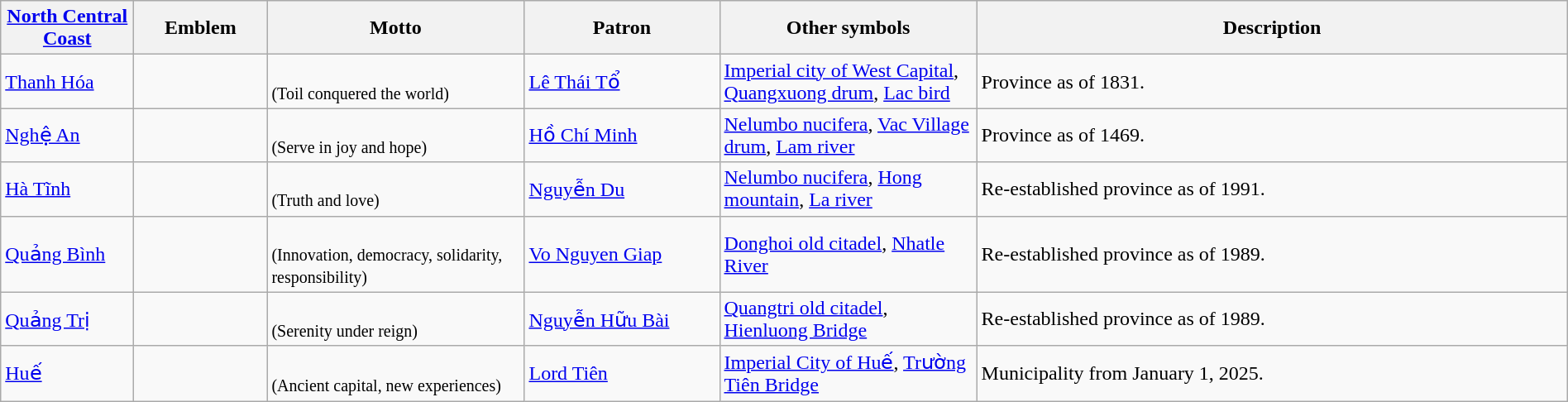<table class="wikitable" style="width:100%">
<tr>
<th width="100px"><a href='#'>North Central Coast</a></th>
<th width="100px">Emblem</th>
<th width="200px">Motto</th>
<th width="150px">Patron</th>
<th width="200px">Other symbols</th>
<th style="min-width:100px">Description</th>
</tr>
<tr>
<td><a href='#'>Thanh Hóa</a></td>
<td></td>
<td><br><small>(Toil conquered the world)</small></td>
<td><a href='#'>Lê Thái Tổ</a></td>
<td><a href='#'>Imperial city of West Capital</a>, <a href='#'>Quangxuong drum</a>, <a href='#'>Lac bird</a></td>
<td>Province as of 1831.</td>
</tr>
<tr>
<td><a href='#'>Nghệ An</a></td>
<td></td>
<td><br><small>(Serve in joy and hope)</small></td>
<td><a href='#'>Hồ Chí Minh</a></td>
<td><a href='#'>Nelumbo nucifera</a>, <a href='#'>Vac Village drum</a>, <a href='#'>Lam river</a></td>
<td>Province as of 1469.</td>
</tr>
<tr>
<td><a href='#'>Hà Tĩnh</a></td>
<td></td>
<td><br><small>(Truth and love)</small></td>
<td><a href='#'>Nguyễn Du</a></td>
<td><a href='#'>Nelumbo nucifera</a>, <a href='#'>Hong mountain</a>, <a href='#'>La river</a></td>
<td>Re-established province as of 1991.</td>
</tr>
<tr>
<td><a href='#'>Quảng Bình</a></td>
<td></td>
<td><br><small>(Innovation, democracy, solidarity, responsibility)</small></td>
<td><a href='#'>Vo Nguyen Giap</a></td>
<td><a href='#'>Donghoi old citadel</a>, <a href='#'>Nhatle River</a></td>
<td>Re-established province as of 1989.</td>
</tr>
<tr>
<td><a href='#'>Quảng Trị</a></td>
<td></td>
<td><br><small>(Serenity under reign)</small></td>
<td><a href='#'>Nguyễn Hữu Bài</a></td>
<td><a href='#'>Quangtri old citadel</a>, <a href='#'>Hienluong Bridge</a></td>
<td>Re-established province as of 1989.</td>
</tr>
<tr>
<td><a href='#'>Huế</a></td>
<td></td>
<td><br><small>(Ancient capital, new experiences)</small></td>
<td><a href='#'>Lord Tiên</a></td>
<td><a href='#'>Imperial City of Huế</a>, <a href='#'>Trường Tiên Bridge</a></td>
<td>Municipality from January 1, 2025.</td>
</tr>
</table>
